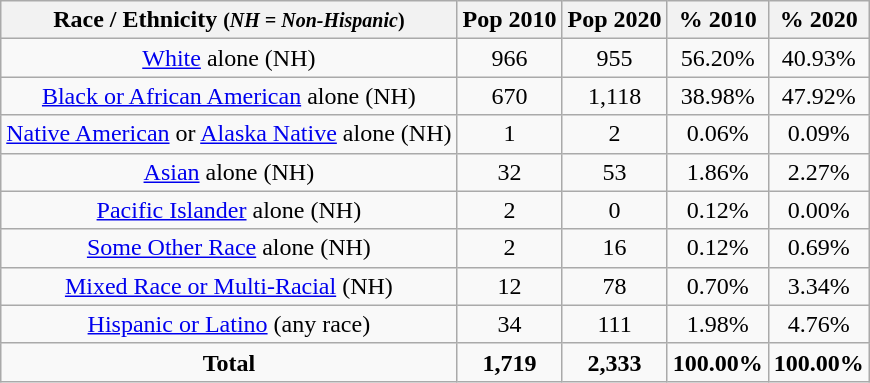<table class="wikitable" style="text-align:center;">
<tr>
<th>Race / Ethnicity <small>(<em>NH = Non-Hispanic</em>)</small></th>
<th>Pop 2010</th>
<th>Pop 2020</th>
<th>% 2010</th>
<th>% 2020</th>
</tr>
<tr>
<td><a href='#'>White</a> alone (NH)</td>
<td>966</td>
<td>955</td>
<td>56.20%</td>
<td>40.93%</td>
</tr>
<tr>
<td><a href='#'>Black or African American</a> alone (NH)</td>
<td>670</td>
<td>1,118</td>
<td>38.98%</td>
<td>47.92%</td>
</tr>
<tr>
<td><a href='#'>Native American</a> or <a href='#'>Alaska Native</a> alone (NH)</td>
<td>1</td>
<td>2</td>
<td>0.06%</td>
<td>0.09%</td>
</tr>
<tr>
<td><a href='#'>Asian</a> alone (NH)</td>
<td>32</td>
<td>53</td>
<td>1.86%</td>
<td>2.27%</td>
</tr>
<tr>
<td><a href='#'>Pacific Islander</a> alone (NH)</td>
<td>2</td>
<td>0</td>
<td>0.12%</td>
<td>0.00%</td>
</tr>
<tr>
<td><a href='#'>Some Other Race</a> alone (NH)</td>
<td>2</td>
<td>16</td>
<td>0.12%</td>
<td>0.69%</td>
</tr>
<tr>
<td><a href='#'>Mixed Race or Multi-Racial</a> (NH)</td>
<td>12</td>
<td>78</td>
<td>0.70%</td>
<td>3.34%</td>
</tr>
<tr>
<td><a href='#'>Hispanic or Latino</a> (any race)</td>
<td>34</td>
<td>111</td>
<td>1.98%</td>
<td>4.76%</td>
</tr>
<tr>
<td><strong>Total</strong></td>
<td><strong>1,719</strong></td>
<td><strong>2,333</strong></td>
<td><strong>100.00%</strong></td>
<td><strong>100.00%</strong></td>
</tr>
</table>
